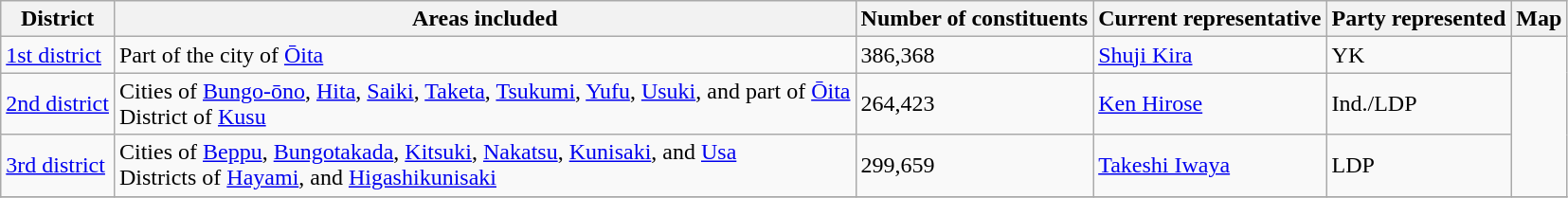<table class="wikitable">
<tr>
<th>District</th>
<th>Areas included</th>
<th>Number of constituents</th>
<th>Current representative</th>
<th>Party represented</th>
<th>Map</th>
</tr>
<tr>
<td><a href='#'>1st district</a></td>
<td>Part of the city of <a href='#'>Ōita</a></td>
<td>386,368</td>
<td><a href='#'>Shuji Kira</a></td>
<td>YK</td>
<td rowspan=3></td>
</tr>
<tr>
<td><a href='#'>2nd district</a></td>
<td>Cities of <a href='#'>Bungo-ōno</a>, <a href='#'>Hita</a>, <a href='#'>Saiki</a>, <a href='#'>Taketa</a>, <a href='#'>Tsukumi</a>, <a href='#'>Yufu</a>, <a href='#'>Usuki</a>, and part of <a href='#'>Ōita</a><br>District of <a href='#'>Kusu</a></td>
<td>264,423</td>
<td><a href='#'>Ken Hirose</a></td>
<td>Ind./LDP</td>
</tr>
<tr>
<td><a href='#'>3rd district</a></td>
<td>Cities of <a href='#'>Beppu</a>, <a href='#'>Bungotakada</a>, <a href='#'>Kitsuki</a>, <a href='#'>Nakatsu</a>, <a href='#'>Kunisaki</a>, and <a href='#'>Usa</a><br>Districts of <a href='#'>Hayami</a>, and <a href='#'>Higashikunisaki</a></td>
<td>299,659</td>
<td><a href='#'>Takeshi Iwaya</a></td>
<td>LDP</td>
</tr>
<tr>
</tr>
</table>
